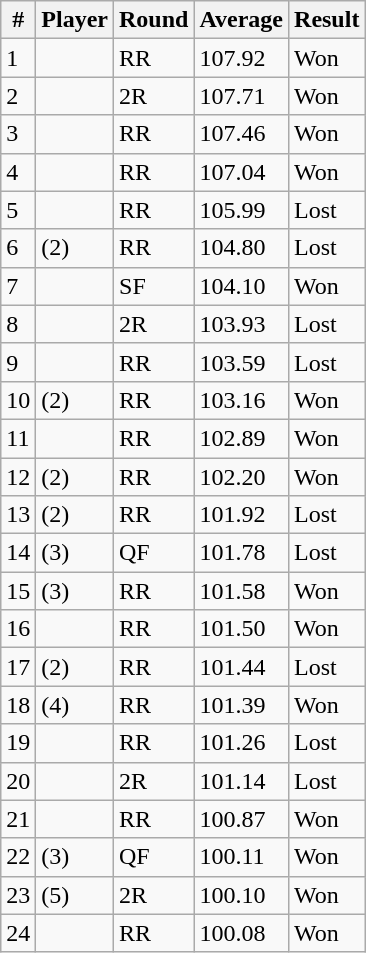<table class ="wikitable sortable">
<tr>
<th>#</th>
<th>Player</th>
<th>Round</th>
<th>Average</th>
<th>Result</th>
</tr>
<tr>
<td>1</td>
<td></td>
<td>RR</td>
<td>107.92</td>
<td>Won</td>
</tr>
<tr>
<td>2</td>
<td></td>
<td>2R</td>
<td>107.71</td>
<td>Won</td>
</tr>
<tr>
<td>3</td>
<td></td>
<td>RR</td>
<td>107.46</td>
<td>Won</td>
</tr>
<tr>
<td>4</td>
<td></td>
<td>RR</td>
<td>107.04</td>
<td>Won</td>
</tr>
<tr>
<td>5</td>
<td></td>
<td>RR</td>
<td>105.99</td>
<td>Lost</td>
</tr>
<tr>
<td>6</td>
<td> (2)</td>
<td>RR</td>
<td>104.80</td>
<td>Lost</td>
</tr>
<tr>
<td>7</td>
<td></td>
<td>SF</td>
<td>104.10</td>
<td>Won</td>
</tr>
<tr>
<td>8</td>
<td></td>
<td>2R</td>
<td>103.93</td>
<td>Lost</td>
</tr>
<tr>
<td>9</td>
<td></td>
<td>RR</td>
<td>103.59</td>
<td>Lost</td>
</tr>
<tr>
<td>10</td>
<td> (2)</td>
<td>RR</td>
<td>103.16</td>
<td>Won</td>
</tr>
<tr>
<td>11</td>
<td></td>
<td>RR</td>
<td>102.89</td>
<td>Won</td>
</tr>
<tr>
<td>12</td>
<td> (2)</td>
<td>RR</td>
<td>102.20</td>
<td>Won</td>
</tr>
<tr>
<td>13</td>
<td> (2)</td>
<td>RR</td>
<td>101.92</td>
<td>Lost</td>
</tr>
<tr>
<td>14</td>
<td> (3)</td>
<td>QF</td>
<td>101.78</td>
<td>Lost</td>
</tr>
<tr>
<td>15</td>
<td> (3)</td>
<td>RR</td>
<td>101.58</td>
<td>Won</td>
</tr>
<tr>
<td>16</td>
<td></td>
<td>RR</td>
<td>101.50</td>
<td>Won</td>
</tr>
<tr>
<td>17</td>
<td> (2)</td>
<td>RR</td>
<td>101.44</td>
<td>Lost</td>
</tr>
<tr>
<td>18</td>
<td> (4)</td>
<td>RR</td>
<td>101.39</td>
<td>Won</td>
</tr>
<tr>
<td>19</td>
<td></td>
<td>RR</td>
<td>101.26</td>
<td>Lost</td>
</tr>
<tr>
<td>20</td>
<td></td>
<td>2R</td>
<td>101.14</td>
<td>Lost</td>
</tr>
<tr>
<td>21</td>
<td></td>
<td>RR</td>
<td>100.87</td>
<td>Won</td>
</tr>
<tr>
<td>22</td>
<td> (3)</td>
<td>QF</td>
<td>100.11</td>
<td>Won</td>
</tr>
<tr>
<td>23</td>
<td> (5)</td>
<td>2R</td>
<td>100.10</td>
<td>Won</td>
</tr>
<tr>
<td>24</td>
<td></td>
<td>RR</td>
<td>100.08</td>
<td>Won</td>
</tr>
</table>
